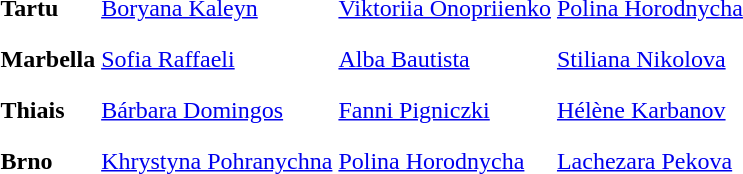<table>
<tr>
<th scope=row style="text-align:left">Tartu</th>
<td style="height:30px;"> <a href='#'>Boryana Kaleyn</a></td>
<td style="height:30px;"> <a href='#'>Viktoriia Onopriienko</a></td>
<td style="height:30px;"> <a href='#'>Polina Horodnycha</a></td>
</tr>
<tr>
<th scope=row style="text-align:left">Marbella</th>
<td style="height:30px;"> <a href='#'>Sofia Raffaeli</a></td>
<td style="height:30px;"> <a href='#'>Alba Bautista</a></td>
<td style="height:30px;"> <a href='#'>Stiliana Nikolova</a></td>
</tr>
<tr>
<th scope=row style="text-align:left">Thiais</th>
<td style="height:30px;"> <a href='#'>Bárbara Domingos</a></td>
<td style="height:30px;"> <a href='#'>Fanni Pigniczki</a></td>
<td style="height:30px;"> <a href='#'>Hélène Karbanov</a></td>
</tr>
<tr>
<th scope=row style="text-align:left">Brno</th>
<td style="height:30px;"> <a href='#'>Khrystyna Pohranychna</a></td>
<td style="height:30px;"> <a href='#'>Polina Horodnycha</a></td>
<td style="height:30px;"> <a href='#'>Lachezara Pekova</a></td>
</tr>
<tr>
</tr>
</table>
